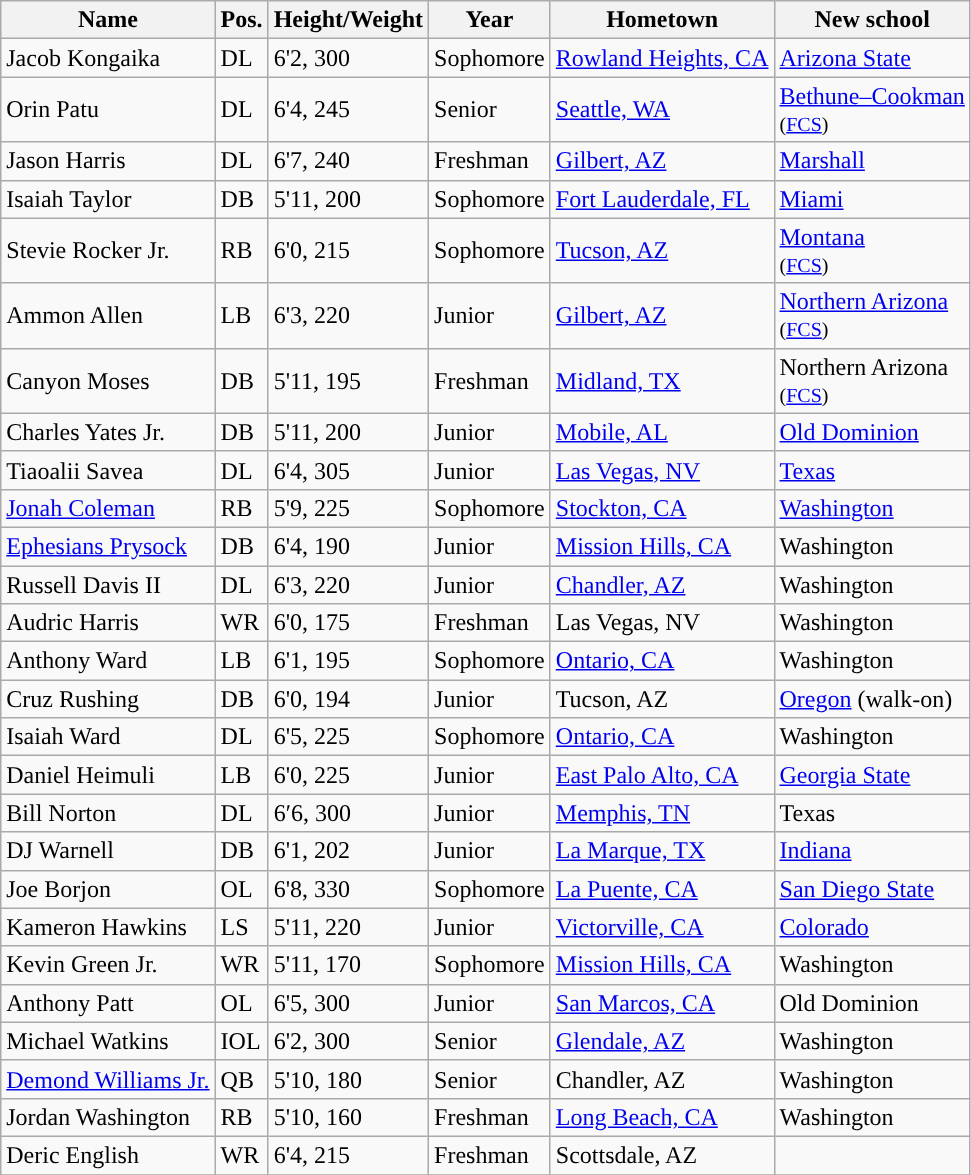<table class="wikitable sortable">
<tr>
<th style="text-align:center; ">Name</th>
<th style="text-align:center; ">Pos.</th>
<th style="text-align:center;">Height/Weight</th>
<th style="text-align:center; ">Year</th>
<th style="text-align:center; ">Hometown</th>
<th style="text-align:center; ">New school</th>
</tr>
<tr>
<td>Jacob Kongaika</td>
<td>DL</td>
<td>6'2, 300</td>
<td>Sophomore</td>
<td><a href='#'>Rowland Heights, CA</a></td>
<td><a href='#'>Arizona State</a></td>
</tr>
<tr>
<td>Orin Patu</td>
<td>DL</td>
<td>6'4, 245</td>
<td>Senior</td>
<td><a href='#'>Seattle, WA</a></td>
<td><a href='#'>Bethune–Cookman</a><br><small>(<a href='#'>FCS</a>)</small></td>
</tr>
<tr>
<td>Jason Harris</td>
<td>DL</td>
<td>6'7, 240</td>
<td> Freshman</td>
<td><a href='#'>Gilbert, AZ</a></td>
<td><a href='#'>Marshall</a></td>
</tr>
<tr>
<td>Isaiah Taylor</td>
<td>DB</td>
<td>5'11, 200</td>
<td>Sophomore</td>
<td><a href='#'>Fort Lauderdale, FL</a></td>
<td><a href='#'>Miami</a></td>
</tr>
<tr>
<td>Stevie Rocker Jr.</td>
<td>RB</td>
<td>6'0, 215</td>
<td> Sophomore</td>
<td><a href='#'>Tucson, AZ</a></td>
<td><a href='#'>Montana</a><br><small>(<a href='#'>FCS</a>)</small></td>
</tr>
<tr>
<td>Ammon Allen</td>
<td>LB</td>
<td>6'3, 220</td>
<td>Junior</td>
<td><a href='#'>Gilbert, AZ</a></td>
<td><a href='#'>Northern Arizona</a><br><small>(<a href='#'>FCS</a>)</small></td>
</tr>
<tr>
<td>Canyon Moses</td>
<td>DB</td>
<td>5'11, 195</td>
<td>Freshman</td>
<td><a href='#'>Midland, TX</a></td>
<td>Northern Arizona<br><small>(<a href='#'>FCS</a>)</small></td>
</tr>
<tr>
<td>Charles Yates Jr.</td>
<td>DB</td>
<td>5'11, 200</td>
<td>Junior</td>
<td><a href='#'>Mobile, AL</a></td>
<td><a href='#'>Old Dominion</a></td>
</tr>
<tr>
<td>Tiaoalii Savea</td>
<td>DL</td>
<td>6'4, 305</td>
<td>Junior</td>
<td><a href='#'>Las Vegas, NV</a></td>
<td><a href='#'>Texas</a></td>
</tr>
<tr>
<td><a href='#'>Jonah Coleman</a></td>
<td>RB</td>
<td>5'9, 225</td>
<td>Sophomore</td>
<td><a href='#'>Stockton, CA</a></td>
<td><a href='#'>Washington</a></td>
</tr>
<tr>
<td><a href='#'>Ephesians Prysock</a></td>
<td>DB</td>
<td>6'4, 190</td>
<td>Junior</td>
<td><a href='#'>Mission Hills, CA</a></td>
<td>Washington</td>
</tr>
<tr>
<td>Russell Davis II</td>
<td>DL</td>
<td>6'3, 220</td>
<td>Junior</td>
<td><a href='#'>Chandler, AZ</a></td>
<td>Washington</td>
</tr>
<tr>
<td>Audric Harris</td>
<td>WR</td>
<td>6'0, 175</td>
<td>Freshman</td>
<td>Las Vegas, NV</td>
<td>Washington</td>
</tr>
<tr>
<td>Anthony Ward</td>
<td>LB</td>
<td>6'1, 195</td>
<td> Sophomore</td>
<td><a href='#'>Ontario, CA</a></td>
<td>Washington</td>
</tr>
<tr>
<td>Cruz Rushing</td>
<td>DB</td>
<td>6'0, 194</td>
<td>Junior</td>
<td>Tucson, AZ</td>
<td><a href='#'>Oregon</a> (walk-on)</td>
</tr>
<tr>
<td>Isaiah Ward</td>
<td>DL</td>
<td>6'5, 225</td>
<td> Sophomore</td>
<td><a href='#'>Ontario, CA</a></td>
<td>Washington</td>
</tr>
<tr>
<td>Daniel Heimuli</td>
<td>LB</td>
<td>6'0, 225</td>
<td>Junior</td>
<td><a href='#'>East Palo Alto, CA</a></td>
<td><a href='#'>Georgia State</a></td>
</tr>
<tr>
<td>Bill Norton</td>
<td>DL</td>
<td>6′6, 300</td>
<td>Junior</td>
<td><a href='#'>Memphis, TN</a></td>
<td>Texas</td>
</tr>
<tr>
<td>DJ Warnell</td>
<td>DB</td>
<td>6'1, 202</td>
<td>Junior</td>
<td><a href='#'>La Marque, TX</a></td>
<td><a href='#'>Indiana</a></td>
</tr>
<tr>
<td>Joe Borjon</td>
<td>OL</td>
<td>6'8, 330</td>
<td>Sophomore</td>
<td><a href='#'>La Puente, CA</a></td>
<td><a href='#'>San Diego State</a></td>
</tr>
<tr>
<td>Kameron Hawkins</td>
<td>LS</td>
<td>5'11, 220</td>
<td> Junior</td>
<td><a href='#'>Victorville, CA</a></td>
<td><a href='#'>Colorado</a></td>
</tr>
<tr>
<td>Kevin Green Jr.</td>
<td>WR</td>
<td>5'11, 170</td>
<td> Sophomore</td>
<td><a href='#'>Mission Hills, CA</a></td>
<td>Washington</td>
</tr>
<tr>
<td>Anthony Patt</td>
<td>OL</td>
<td>6'5, 300</td>
<td> Junior</td>
<td><a href='#'>San Marcos, CA</a></td>
<td>Old Dominion</td>
</tr>
<tr>
<td>Michael Watkins</td>
<td>IOL</td>
<td>6'2, 300</td>
<td>Senior</td>
<td><a href='#'>Glendale, AZ</a></td>
<td>Washington</td>
</tr>
<tr>
<td><a href='#'>Demond Williams Jr.</a></td>
<td>QB</td>
<td>5'10, 180</td>
<td>Senior</td>
<td>Chandler, AZ</td>
<td>Washington</td>
</tr>
<tr>
<td>Jordan Washington</td>
<td>RB</td>
<td>5'10, 160</td>
<td>Freshman</td>
<td><a href='#'>Long Beach, CA</a></td>
<td>Washington</td>
</tr>
<tr>
<td>Deric English</td>
<td>WR</td>
<td>6'4, 215</td>
<td>Freshman</td>
<td>Scottsdale, AZ</td>
<td></td>
</tr>
<tr>
</tr>
</table>
